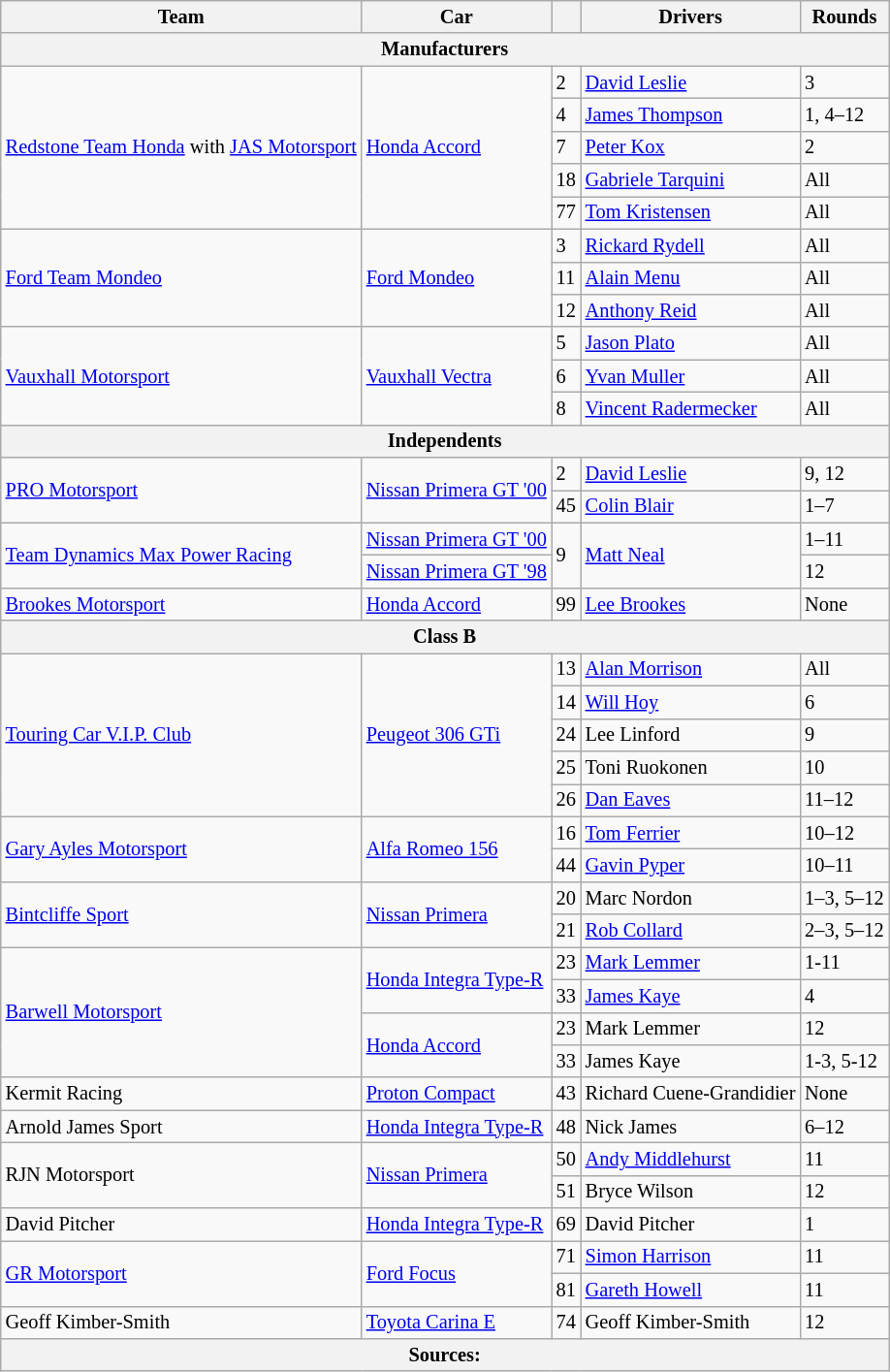<table class="wikitable sortable" style="font-size: 85%">
<tr>
<th scope="col">Team</th>
<th scope="col">Car</th>
<th scope="col"></th>
<th scope="col">Drivers</th>
<th scope="col">Rounds</th>
</tr>
<tr>
<th colspan=5>Manufacturers</th>
</tr>
<tr>
<td rowspan=5 nowrap><a href='#'>Redstone Team Honda</a> with <a href='#'>JAS Motorsport</a></td>
<td rowspan=5><a href='#'>Honda Accord</a></td>
<td>2</td>
<td> <a href='#'>David Leslie</a></td>
<td>3</td>
</tr>
<tr>
<td>4</td>
<td> <a href='#'>James Thompson</a></td>
<td>1, 4–12</td>
</tr>
<tr>
<td>7</td>
<td> <a href='#'>Peter Kox</a></td>
<td>2</td>
</tr>
<tr>
<td>18</td>
<td> <a href='#'>Gabriele Tarquini</a></td>
<td>All</td>
</tr>
<tr>
<td>77</td>
<td> <a href='#'>Tom Kristensen</a></td>
<td>All</td>
</tr>
<tr>
<td rowspan="3"><a href='#'>Ford Team Mondeo</a></td>
<td rowspan="3"><a href='#'>Ford Mondeo</a></td>
<td>3</td>
<td> <a href='#'>Rickard Rydell</a></td>
<td>All</td>
</tr>
<tr>
<td>11</td>
<td> <a href='#'>Alain Menu</a></td>
<td>All</td>
</tr>
<tr>
<td>12</td>
<td> <a href='#'>Anthony Reid</a></td>
<td>All</td>
</tr>
<tr>
<td rowspan="3"><a href='#'>Vauxhall Motorsport</a></td>
<td rowspan="3"><a href='#'>Vauxhall Vectra</a></td>
<td>5</td>
<td> <a href='#'>Jason Plato</a></td>
<td>All</td>
</tr>
<tr>
<td>6</td>
<td> <a href='#'>Yvan Muller</a></td>
<td>All</td>
</tr>
<tr>
<td>8</td>
<td nowrap> <a href='#'>Vincent Radermecker</a></td>
<td>All</td>
</tr>
<tr>
<th colspan=5>Independents</th>
</tr>
<tr>
<td rowspan="2"><a href='#'>PRO Motorsport</a></td>
<td rowspan="2" nowrap><a href='#'>Nissan Primera GT '00</a></td>
<td>2</td>
<td> <a href='#'>David Leslie</a></td>
<td>9, 12</td>
</tr>
<tr>
<td>45</td>
<td> <a href='#'>Colin Blair</a></td>
<td>1–7</td>
</tr>
<tr>
<td rowspan="2"><a href='#'>Team Dynamics Max Power Racing</a></td>
<td><a href='#'>Nissan Primera GT '00</a></td>
<td rowspan=2>9</td>
<td rowspan=2> <a href='#'>Matt Neal</a></td>
<td>1–11</td>
</tr>
<tr>
<td><a href='#'>Nissan Primera GT '98</a></td>
<td>12</td>
</tr>
<tr>
<td><a href='#'>Brookes Motorsport</a></td>
<td><a href='#'>Honda Accord</a></td>
<td>99</td>
<td> <a href='#'>Lee Brookes</a></td>
<td>None</td>
</tr>
<tr>
<th colspan=5>Class B</th>
</tr>
<tr>
<td rowspan=5><a href='#'>Touring Car V.I.P. Club</a></td>
<td rowspan=5><a href='#'>Peugeot 306 GTi</a></td>
<td>13</td>
<td> <a href='#'>Alan Morrison</a></td>
<td>All</td>
</tr>
<tr>
<td>14</td>
<td> <a href='#'>Will Hoy</a></td>
<td>6</td>
</tr>
<tr>
<td>24</td>
<td> Lee Linford</td>
<td>9</td>
</tr>
<tr>
<td>25</td>
<td> Toni Ruokonen</td>
<td>10</td>
</tr>
<tr>
<td>26</td>
<td> <a href='#'>Dan Eaves</a></td>
<td>11–12</td>
</tr>
<tr>
<td rowspan=2><a href='#'>Gary Ayles Motorsport</a></td>
<td rowspan=2><a href='#'>Alfa Romeo 156</a></td>
<td>16</td>
<td> <a href='#'>Tom Ferrier</a></td>
<td>10–12</td>
</tr>
<tr>
<td>44</td>
<td> <a href='#'>Gavin Pyper</a></td>
<td>10–11</td>
</tr>
<tr>
<td rowspan=2><a href='#'>Bintcliffe Sport</a></td>
<td rowspan=2><a href='#'>Nissan Primera</a></td>
<td>20</td>
<td> Marc Nordon</td>
<td nowrap>1–3, 5–12</td>
</tr>
<tr>
<td>21</td>
<td> <a href='#'>Rob Collard</a></td>
<td nowrap>2–3, 5–12</td>
</tr>
<tr>
<td rowspan="4"><a href='#'>Barwell Motorsport</a></td>
<td rowspan="2"><a href='#'>Honda Integra Type-R</a></td>
<td>23</td>
<td> <a href='#'>Mark Lemmer</a></td>
<td>1-11</td>
</tr>
<tr>
<td>33</td>
<td> <a href='#'>James Kaye</a></td>
<td>4</td>
</tr>
<tr>
<td rowspan="2"><a href='#'>Honda Accord</a></td>
<td>23</td>
<td> Mark Lemmer</td>
<td>12</td>
</tr>
<tr>
<td>33</td>
<td> James Kaye</td>
<td>1-3, 5-12</td>
</tr>
<tr>
<td>Kermit Racing</td>
<td><a href='#'>Proton Compact</a></td>
<td>43</td>
<td> Richard Cuene-Grandidier</td>
<td>None</td>
</tr>
<tr>
<td>Arnold James Sport</td>
<td><a href='#'>Honda Integra Type-R</a></td>
<td>48</td>
<td> Nick James</td>
<td>6–12</td>
</tr>
<tr>
<td rowspan=2>RJN Motorsport</td>
<td rowspan=2><a href='#'>Nissan Primera</a></td>
<td>50</td>
<td> <a href='#'>Andy Middlehurst</a></td>
<td>11</td>
</tr>
<tr>
<td>51</td>
<td> Bryce Wilson</td>
<td>12</td>
</tr>
<tr>
<td>David Pitcher</td>
<td><a href='#'>Honda Integra Type-R</a></td>
<td>69</td>
<td> David Pitcher</td>
<td>1</td>
</tr>
<tr>
<td rowspan=2><a href='#'>GR Motorsport</a></td>
<td rowspan=2><a href='#'>Ford Focus</a></td>
<td>71</td>
<td> <a href='#'>Simon Harrison</a></td>
<td>11</td>
</tr>
<tr>
<td>81</td>
<td> <a href='#'>Gareth Howell</a></td>
<td>11</td>
</tr>
<tr>
<td>Geoff Kimber-Smith</td>
<td><a href='#'>Toyota Carina E</a></td>
<td>74</td>
<td> Geoff Kimber-Smith</td>
<td>12</td>
</tr>
<tr>
<th colspan="5">Sources:</th>
</tr>
</table>
